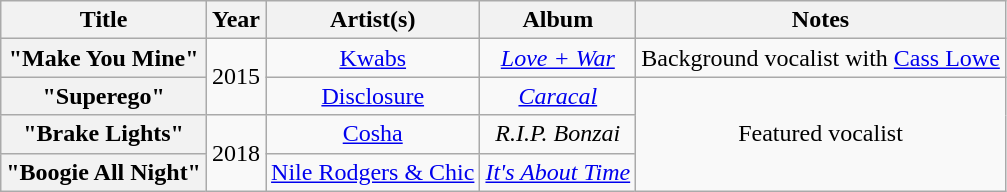<table class="wikitable plainrowheaders" style="text-align:center;">
<tr>
<th scope="col">Title</th>
<th scope="col">Year</th>
<th scope="col">Artist(s)</th>
<th scope="col">Album</th>
<th scope="col">Notes</th>
</tr>
<tr>
<th scope="row">"Make You Mine"</th>
<td rowspan="2">2015</td>
<td><a href='#'>Kwabs</a></td>
<td><em><a href='#'>Love + War</a></em></td>
<td>Background vocalist with <a href='#'>Cass Lowe</a></td>
</tr>
<tr>
<th scope="row">"Superego"</th>
<td><a href='#'>Disclosure</a></td>
<td><em><a href='#'>Caracal</a></em></td>
<td rowspan="3">Featured vocalist</td>
</tr>
<tr>
<th scope="row">"Brake Lights"</th>
<td rowspan="2">2018</td>
<td><a href='#'>Cosha</a></td>
<td><em>R.I.P. Bonzai</em></td>
</tr>
<tr>
<th scope="row">"Boogie All Night"</th>
<td><a href='#'>Nile Rodgers & Chic</a></td>
<td><em><a href='#'>It's About Time</a></em></td>
</tr>
</table>
